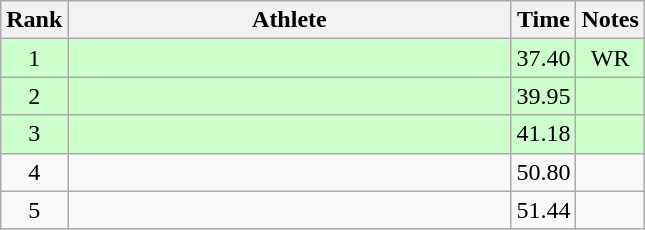<table class="wikitable" style="text-align:center">
<tr>
<th>Rank</th>
<th Style="width:18em">Athlete</th>
<th>Time</th>
<th>Notes</th>
</tr>
<tr style="background:#cfc">
<td>1</td>
<td style="text-align:left"></td>
<td>37.40</td>
<td>WR</td>
</tr>
<tr style="background:#cfc">
<td>2</td>
<td style="text-align:left"></td>
<td>39.95</td>
<td></td>
</tr>
<tr style="background:#cfc">
<td>3</td>
<td style="text-align:left"></td>
<td>41.18</td>
<td></td>
</tr>
<tr>
<td>4</td>
<td style="text-align:left"></td>
<td>50.80</td>
<td></td>
</tr>
<tr>
<td>5</td>
<td style="text-align:left"></td>
<td>51.44</td>
<td></td>
</tr>
</table>
